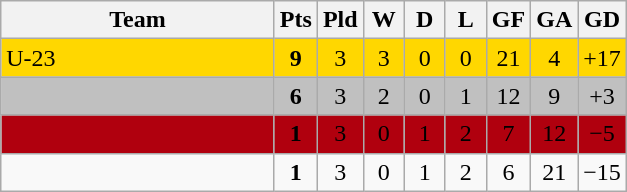<table class=wikitable style="text-align:center">
<tr>
<th width=175>Team</th>
<th width=20>Pts</th>
<th width=20>Pld</th>
<th width=20>W</th>
<th width=20>D</th>
<th width=20>L</th>
<th width=20>GF</th>
<th width=20>GA</th>
<th width=20>GD</th>
</tr>
<tr bgcolor=gold>
<td style="text-align:left;"> U-23</td>
<td><strong>9</strong></td>
<td>3</td>
<td>3</td>
<td>0</td>
<td>0</td>
<td>21</td>
<td>4</td>
<td>+17</td>
</tr>
<tr bgcolor=silver>
<td style="text-align:left;"></td>
<td><strong>6</strong></td>
<td>3</td>
<td>2</td>
<td>0</td>
<td>1</td>
<td>12</td>
<td>9</td>
<td>+3</td>
</tr>
<tr bgcolor=bronze>
<td style="text-align:left;"></td>
<td><strong>1</strong></td>
<td>3</td>
<td>0</td>
<td>1</td>
<td>2</td>
<td>7</td>
<td>12</td>
<td>−5</td>
</tr>
<tr>
<td style="text-align:left;"></td>
<td><strong>1</strong></td>
<td>3</td>
<td>0</td>
<td>1</td>
<td>2</td>
<td>6</td>
<td>21</td>
<td>−15</td>
</tr>
</table>
